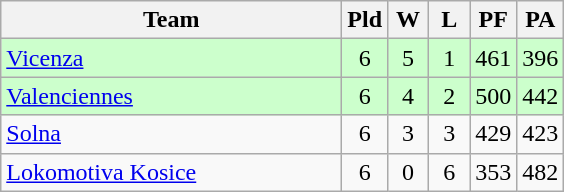<table class="wikitable" style="text-align:center">
<tr>
<th width=220>Team</th>
<th width=20>Pld</th>
<th width=20>W</th>
<th width=20>L</th>
<th width=20>PF</th>
<th width=20>PA</th>
</tr>
<tr bgcolor="#ccffcc">
<td align="left"> <a href='#'>Vicenza</a></td>
<td>6</td>
<td>5</td>
<td>1</td>
<td>461</td>
<td>396</td>
</tr>
<tr bgcolor="#ccffcc">
<td align="left"> <a href='#'>Valenciennes</a></td>
<td>6</td>
<td>4</td>
<td>2</td>
<td>500</td>
<td>442</td>
</tr>
<tr>
<td align="left"> <a href='#'>Solna</a></td>
<td>6</td>
<td>3</td>
<td>3</td>
<td>429</td>
<td>423</td>
</tr>
<tr>
<td align="left"> <a href='#'>Lokomotiva Kosice</a></td>
<td>6</td>
<td>0</td>
<td>6</td>
<td>353</td>
<td>482</td>
</tr>
</table>
